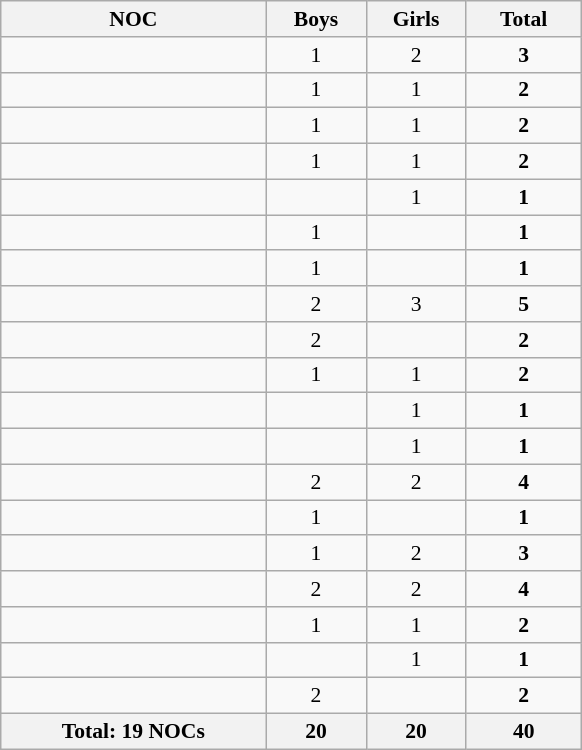<table class="wikitable" style="text-align:center; font-size:90%">
<tr>
<th width=170 align="left">NOC</th>
<th width=60>Boys</th>
<th width=60>Girls</th>
<th width=70>Total</th>
</tr>
<tr>
<td align=left></td>
<td>1</td>
<td>2</td>
<td><strong>3</strong></td>
</tr>
<tr>
<td align=left></td>
<td>1</td>
<td>1</td>
<td><strong>2</strong></td>
</tr>
<tr>
<td align=left></td>
<td>1</td>
<td>1</td>
<td><strong>2</strong></td>
</tr>
<tr>
<td align=left></td>
<td>1</td>
<td>1</td>
<td><strong>2</strong></td>
</tr>
<tr>
<td align=left></td>
<td></td>
<td>1</td>
<td><strong>1</strong></td>
</tr>
<tr>
<td align=left></td>
<td>1</td>
<td></td>
<td><strong>1</strong></td>
</tr>
<tr>
<td align=left></td>
<td>1</td>
<td></td>
<td><strong>1</strong></td>
</tr>
<tr>
<td align=left></td>
<td>2</td>
<td>3</td>
<td><strong>5</strong></td>
</tr>
<tr>
<td align=left></td>
<td>2</td>
<td></td>
<td><strong>2</strong></td>
</tr>
<tr>
<td align=left></td>
<td>1</td>
<td>1</td>
<td><strong>2</strong></td>
</tr>
<tr>
<td align=left></td>
<td></td>
<td>1</td>
<td><strong>1</strong></td>
</tr>
<tr>
<td align=left></td>
<td></td>
<td>1</td>
<td><strong>1</strong></td>
</tr>
<tr>
<td align=left></td>
<td>2</td>
<td>2</td>
<td><strong>4</strong></td>
</tr>
<tr>
<td align=left></td>
<td>1</td>
<td></td>
<td><strong>1</strong></td>
</tr>
<tr>
<td align=left></td>
<td>1</td>
<td>2</td>
<td><strong>3</strong></td>
</tr>
<tr>
<td align=left></td>
<td>2</td>
<td>2</td>
<td><strong>4</strong></td>
</tr>
<tr>
<td align=left></td>
<td>1</td>
<td>1</td>
<td><strong>2</strong></td>
</tr>
<tr>
<td align=left></td>
<td></td>
<td>1</td>
<td><strong>1</strong></td>
</tr>
<tr>
<td align=left></td>
<td>2</td>
<td></td>
<td><strong>2</strong></td>
</tr>
<tr>
<th>Total: 19 NOCs</th>
<th>20</th>
<th>20</th>
<th>40</th>
</tr>
</table>
